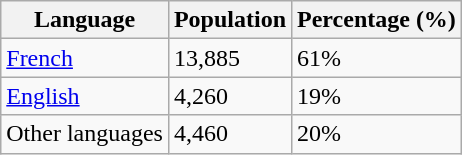<table class="wikitable">
<tr>
<th>Language</th>
<th>Population</th>
<th>Percentage (%)</th>
</tr>
<tr>
<td><a href='#'>French</a></td>
<td>13,885</td>
<td>61%</td>
</tr>
<tr>
<td><a href='#'>English</a></td>
<td>4,260</td>
<td>19%</td>
</tr>
<tr>
<td>Other languages</td>
<td>4,460</td>
<td>20%</td>
</tr>
</table>
